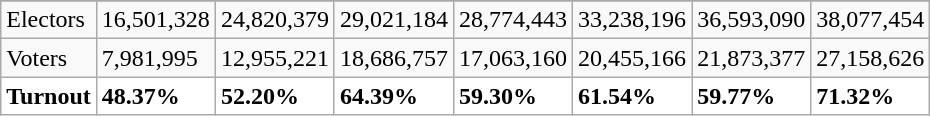<table class="wikitable">
<tr>
</tr>
<tr>
<td>Electors</td>
<td>16,501,328</td>
<td>24,820,379</td>
<td>29,021,184</td>
<td>28,774,443</td>
<td>33,238,196</td>
<td>36,593,090</td>
<td>38,077,454</td>
</tr>
<tr>
<td>Voters</td>
<td>7,981,995</td>
<td>12,955,221</td>
<td>18,686,757</td>
<td>17,063,160</td>
<td>20,455,166</td>
<td>21,873,377</td>
<td>27,158,626</td>
</tr>
<tr style="background:white;font-weight:bold;">
<td>Turnout</td>
<td>48.37%</td>
<td>52.20%</td>
<td>64.39%</td>
<td>59.30%</td>
<td>61.54%</td>
<td>59.77%</td>
<td>71.32%</td>
</tr>
</table>
